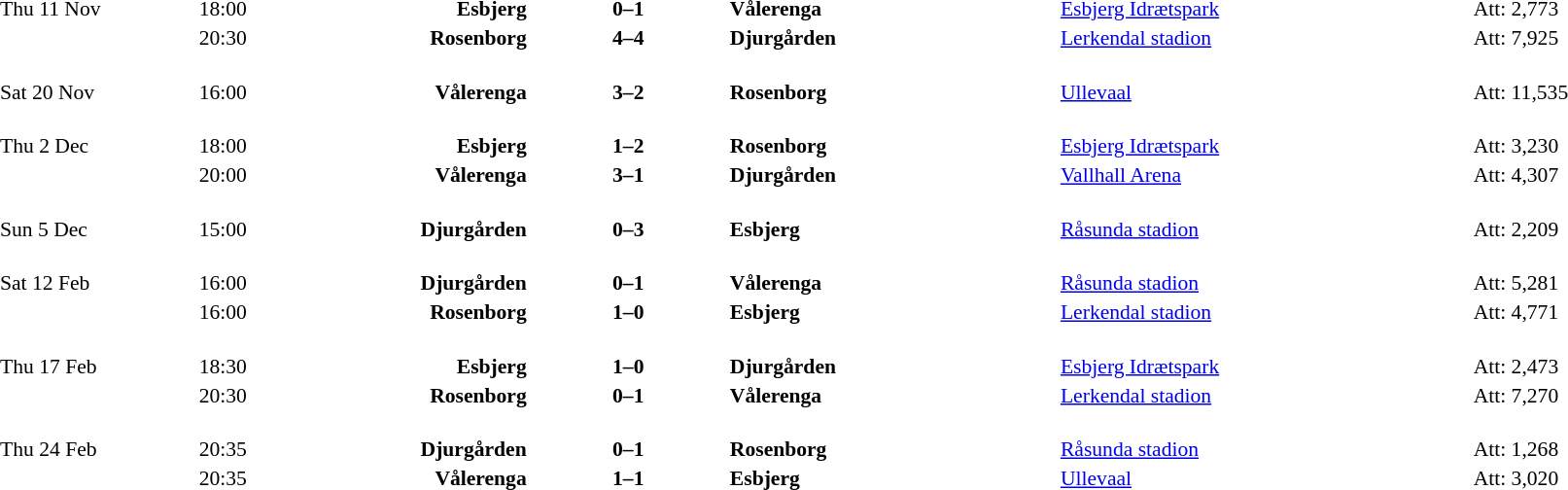<table cellspacing=1 width=90%>
<tr>
<th width=12%></th>
<th width=10%></th>
<th width=10%></th>
<th width=12%></th>
<th width=20%></th>
<th width=25%></th>
<th width=10%></th>
</tr>
<tr style=font-size:90%>
<td>Thu 11 Nov</td>
<td>18:00</td>
<td align=right><strong>Esbjerg</strong></td>
<td align=center><strong>0–1</strong></td>
<td align=left><strong>Vålerenga</strong></td>
<td><a href='#'>Esbjerg Idrætspark</a></td>
<td>Att: 2,773</td>
<td></td>
</tr>
<tr style=font-size:90%>
<td></td>
<td>20:30</td>
<td align=right><strong>Rosenborg</strong></td>
<td align=center><strong>4–4</strong></td>
<td align=left><strong>Djurgården</strong></td>
<td><a href='#'>Lerkendal stadion</a></td>
<td>Att: 7,925</td>
</tr>
<tr style=font-size:90%>
<td><br>Sat 20 Nov</td>
<td><br>16:00</td>
<td align=right><br><strong>Vålerenga</strong></td>
<td align=center><br><strong>3–2</strong></td>
<td align=left><br><strong>Rosenborg</strong></td>
<td><br><a href='#'>Ullevaal</a></td>
<td><br>Att: 11,535</td>
</tr>
<tr style=font-size:90%>
<td><br>Thu 2 Dec</td>
<td><br>18:00</td>
<td align=right><br><strong>Esbjerg</strong></td>
<td align=center><br><strong>1–2</strong></td>
<td align=left><br><strong>Rosenborg</strong></td>
<td><br><a href='#'>Esbjerg Idrætspark</a></td>
<td><br>Att: 3,230</td>
<td></td>
</tr>
<tr style=font-size:90%>
<td></td>
<td>20:00</td>
<td align=right><strong>Vålerenga</strong></td>
<td align=center><strong>3–1</strong></td>
<td align=left><strong>Djurgården</strong></td>
<td><a href='#'>Vallhall Arena</a></td>
<td>Att: 4,307</td>
</tr>
<tr style=font-size:90%>
<td><br>Sun 5 Dec</td>
<td><br>15:00</td>
<td align=right><br><strong>Djurgården</strong></td>
<td align=center><br><strong>0–3</strong></td>
<td align=left><br><strong>Esbjerg</strong></td>
<td><br><a href='#'>Råsunda stadion</a></td>
<td><br>Att: 2,209</td>
</tr>
<tr style=font-size:90%>
<td><br>Sat 12 Feb</td>
<td><br>16:00</td>
<td align=right><br><strong>Djurgården</strong></td>
<td align=center><br><strong>0–1</strong></td>
<td align=left><br><strong>Vålerenga</strong></td>
<td><br><a href='#'>Råsunda stadion</a></td>
<td><br>Att: 5,281</td>
<td></td>
</tr>
<tr style=font-size:90%>
<td></td>
<td>16:00</td>
<td align=right><strong>Rosenborg</strong></td>
<td align=center><strong>1–0</strong></td>
<td align=left><strong>Esbjerg</strong></td>
<td><a href='#'>Lerkendal stadion</a></td>
<td>Att: 4,771</td>
</tr>
<tr style=font-size:90%>
<td><br>Thu 17 Feb</td>
<td><br>18:30</td>
<td align=right><br><strong>Esbjerg</strong></td>
<td align=center><br><strong>1–0</strong></td>
<td align=left><br><strong>Djurgården</strong></td>
<td><br><a href='#'>Esbjerg Idrætspark</a></td>
<td><br>Att: 2,473</td>
<td></td>
</tr>
<tr style=font-size:90%>
<td></td>
<td>20:30</td>
<td align=right><strong>Rosenborg</strong></td>
<td align=center><strong>0–1</strong></td>
<td align=left><strong>Vålerenga</strong></td>
<td><a href='#'>Lerkendal stadion</a></td>
<td>Att: 7,270</td>
</tr>
<tr style=font-size:90%>
<td><br>Thu 24 Feb</td>
<td><br>20:35</td>
<td align=right><br><strong>Djurgården</strong></td>
<td align=center><br><strong>0–1</strong></td>
<td align=left><br><strong>Rosenborg</strong></td>
<td><br><a href='#'>Råsunda stadion</a></td>
<td><br>Att: 1,268</td>
<td></td>
</tr>
<tr style=font-size:90%>
<td></td>
<td>20:35</td>
<td align=right><strong>Vålerenga</strong></td>
<td align=center><strong>1–1</strong></td>
<td align=left><strong>Esbjerg</strong></td>
<td><a href='#'>Ullevaal</a></td>
<td>Att: 3,020</td>
</tr>
</table>
